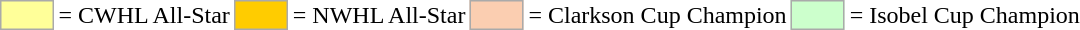<table>
<tr>
<td style="background-color:#FFFF99; border:1px solid #aaaaaa; width:2em;"></td>
<td>= CWHL All-Star</td>
<td style="background-color:#FFCC00; border:1px solid #aaaaaa; width:2em;"></td>
<td>= NWHL All-Star</td>
<td style="background-color:#FBCEB1; border:1px solid #aaaaaa; width:2em;"></td>
<td>= Clarkson Cup Champion</td>
<td style="background-color:#CCFFCC; border:1px solid #aaaaaa; width:2em;"></td>
<td>= Isobel Cup Champion</td>
</tr>
</table>
